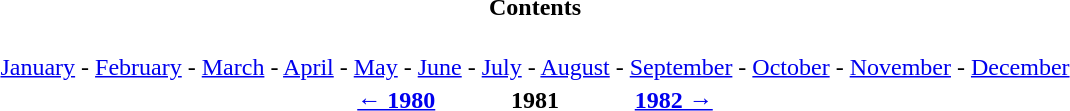<table class="toc hlist" id="toc" summary="Contents" style="margin-left:auto; margin-right:auto; text-align:center;">
<tr>
<th></th>
<th width="125">Contents</th>
<th></th>
</tr>
<tr>
<td colspan="3"><br><a href='#'>January</a> - <a href='#'>February</a> - <a href='#'>March</a> - <a href='#'>April</a> - <a href='#'>May</a> - <a href='#'>June</a> - <a href='#'>July</a> - <a href='#'>August</a> - <a href='#'>September</a> - <a href='#'>October</a> - <a href='#'>November</a> - <a href='#'>December</a></td>
</tr>
<tr>
<th align="right" width="310"><a href='#'>← 1980</a></th>
<th width="125">1981</th>
<th align="left" width="310"><a href='#'>1982 →</a></th>
</tr>
</table>
